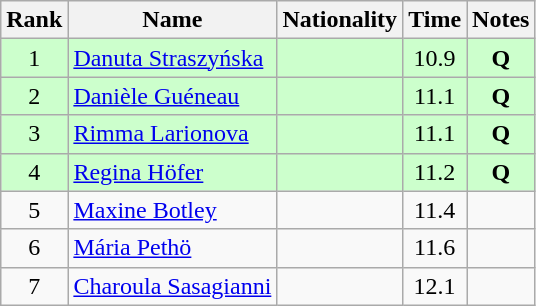<table class="wikitable sortable" style="text-align:center">
<tr>
<th>Rank</th>
<th>Name</th>
<th>Nationality</th>
<th>Time</th>
<th>Notes</th>
</tr>
<tr bgcolor=ccffcc>
<td>1</td>
<td align=left><a href='#'>Danuta Straszyńska</a></td>
<td align=left></td>
<td>10.9</td>
<td><strong>Q</strong></td>
</tr>
<tr bgcolor=ccffcc>
<td>2</td>
<td align=left><a href='#'>Danièle Guéneau</a></td>
<td align=left></td>
<td>11.1</td>
<td><strong>Q</strong></td>
</tr>
<tr bgcolor=ccffcc>
<td>3</td>
<td align=left><a href='#'>Rimma Larionova</a></td>
<td align=left></td>
<td>11.1</td>
<td><strong>Q</strong></td>
</tr>
<tr bgcolor=ccffcc>
<td>4</td>
<td align=left><a href='#'>Regina Höfer</a></td>
<td align=left></td>
<td>11.2</td>
<td><strong>Q</strong></td>
</tr>
<tr>
<td>5</td>
<td align=left><a href='#'>Maxine Botley</a></td>
<td align=left></td>
<td>11.4</td>
<td></td>
</tr>
<tr>
<td>6</td>
<td align=left><a href='#'>Mária Pethö</a></td>
<td align=left></td>
<td>11.6</td>
<td></td>
</tr>
<tr>
<td>7</td>
<td align=left><a href='#'>Charoula Sasagianni</a></td>
<td align=left></td>
<td>12.1</td>
<td></td>
</tr>
</table>
